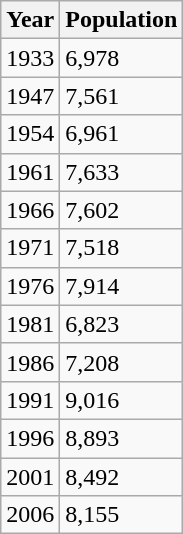<table class="wikitable">
<tr>
<th>Year</th>
<th>Population</th>
</tr>
<tr>
<td>1933</td>
<td>6,978</td>
</tr>
<tr>
<td>1947</td>
<td>7,561</td>
</tr>
<tr>
<td>1954</td>
<td>6,961</td>
</tr>
<tr>
<td>1961</td>
<td>7,633</td>
</tr>
<tr>
<td>1966</td>
<td>7,602</td>
</tr>
<tr>
<td>1971</td>
<td>7,518</td>
</tr>
<tr>
<td>1976</td>
<td>7,914</td>
</tr>
<tr>
<td>1981</td>
<td>6,823</td>
</tr>
<tr>
<td>1986</td>
<td>7,208</td>
</tr>
<tr>
<td>1991</td>
<td>9,016</td>
</tr>
<tr>
<td>1996</td>
<td>8,893</td>
</tr>
<tr>
<td>2001</td>
<td>8,492</td>
</tr>
<tr>
<td>2006</td>
<td>8,155</td>
</tr>
</table>
